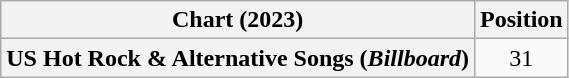<table class="wikitable plainrowheaders" style="text-align: center">
<tr>
<th scope="col">Chart (2023)</th>
<th scope="col">Position</th>
</tr>
<tr>
<th scope="row">US Hot Rock & Alternative Songs (<em>Billboard</em>)</th>
<td>31</td>
</tr>
</table>
